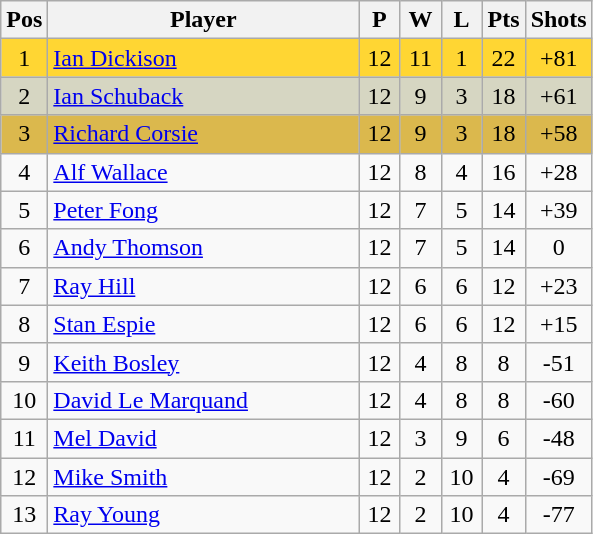<table class="wikitable" style="font-size: 100%">
<tr>
<th width=20>Pos</th>
<th width=200>Player</th>
<th width=20>P</th>
<th width=20>W</th>
<th width=20>L</th>
<th width=20>Pts</th>
<th width=30>Shots</th>
</tr>
<tr align=center style="background: #FFD633;">
<td>1</td>
<td align="left"> <a href='#'>Ian Dickison</a></td>
<td>12</td>
<td>11</td>
<td>1</td>
<td>22</td>
<td>+81</td>
</tr>
<tr align=center style="background: #D6D6C2;">
<td>2</td>
<td align="left"> <a href='#'>Ian Schuback</a></td>
<td>12</td>
<td>9</td>
<td>3</td>
<td>18</td>
<td>+61</td>
</tr>
<tr align=center style="background: #DBB84D;">
<td>3</td>
<td align="left"> <a href='#'>Richard Corsie</a></td>
<td>12</td>
<td>9</td>
<td>3</td>
<td>18</td>
<td>+58</td>
</tr>
<tr align=center>
<td>4</td>
<td align="left"> <a href='#'>Alf Wallace</a></td>
<td>12</td>
<td>8</td>
<td>4</td>
<td>16</td>
<td>+28</td>
</tr>
<tr align=center>
<td>5</td>
<td align="left"> <a href='#'>Peter Fong</a></td>
<td>12</td>
<td>7</td>
<td>5</td>
<td>14</td>
<td>+39</td>
</tr>
<tr align=center>
<td>6</td>
<td align="left"> <a href='#'>Andy Thomson</a></td>
<td>12</td>
<td>7</td>
<td>5</td>
<td>14</td>
<td>0</td>
</tr>
<tr align=center>
<td>7</td>
<td align="left"> <a href='#'>Ray Hill</a></td>
<td>12</td>
<td>6</td>
<td>6</td>
<td>12</td>
<td>+23</td>
</tr>
<tr align=center>
<td>8</td>
<td align="left"> <a href='#'>Stan Espie</a></td>
<td>12</td>
<td>6</td>
<td>6</td>
<td>12</td>
<td>+15</td>
</tr>
<tr align=center>
<td>9</td>
<td align="left"> <a href='#'>Keith Bosley</a></td>
<td>12</td>
<td>4</td>
<td>8</td>
<td>8</td>
<td>-51</td>
</tr>
<tr align=center>
<td>10</td>
<td align="left"> <a href='#'>David Le Marquand</a></td>
<td>12</td>
<td>4</td>
<td>8</td>
<td>8</td>
<td>-60</td>
</tr>
<tr align=center>
<td>11</td>
<td align="left"> <a href='#'>Mel David</a></td>
<td>12</td>
<td>3</td>
<td>9</td>
<td>6</td>
<td>-48</td>
</tr>
<tr align=center>
<td>12</td>
<td align="left"> <a href='#'>Mike Smith</a></td>
<td>12</td>
<td>2</td>
<td>10</td>
<td>4</td>
<td>-69</td>
</tr>
<tr align=center>
<td>13</td>
<td align="left"> <a href='#'>Ray Young</a></td>
<td>12</td>
<td>2</td>
<td>10</td>
<td>4</td>
<td>-77</td>
</tr>
</table>
